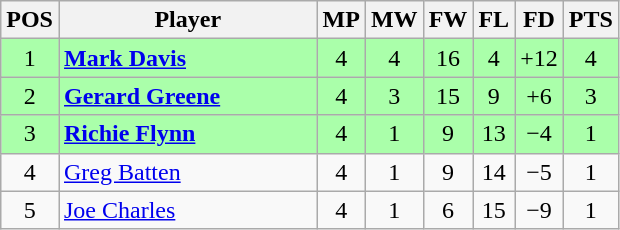<table class="wikitable" style="text-align: center;">
<tr>
<th width=20>POS</th>
<th width=165>Player</th>
<th width=20>MP</th>
<th width=20>MW</th>
<th width=20>FW</th>
<th width=20>FL</th>
<th width=20>FD</th>
<th width=20>PTS</th>
</tr>
<tr style="background:#afa;">
<td>1</td>
<td style="text-align:left;"> <strong><a href='#'>Mark Davis</a></strong></td>
<td>4</td>
<td>4</td>
<td>16</td>
<td>4</td>
<td>+12</td>
<td>4</td>
</tr>
<tr style="background:#afa;">
<td>2</td>
<td style="text-align:left;"> <strong><a href='#'>Gerard Greene</a></strong></td>
<td>4</td>
<td>3</td>
<td>15</td>
<td>9</td>
<td>+6</td>
<td>3</td>
</tr>
<tr style="background:#afa;">
<td>3</td>
<td style="text-align:left;"> <strong><a href='#'>Richie Flynn</a></strong></td>
<td>4</td>
<td>1</td>
<td>9</td>
<td>13</td>
<td>−4</td>
<td>1</td>
</tr>
<tr>
<td>4</td>
<td style="text-align:left;"> <a href='#'>Greg Batten</a></td>
<td>4</td>
<td>1</td>
<td>9</td>
<td>14</td>
<td>−5</td>
<td>1</td>
</tr>
<tr>
<td>5</td>
<td style="text-align:left;"> <a href='#'>Joe Charles</a></td>
<td>4</td>
<td>1</td>
<td>6</td>
<td>15</td>
<td>−9</td>
<td>1</td>
</tr>
</table>
